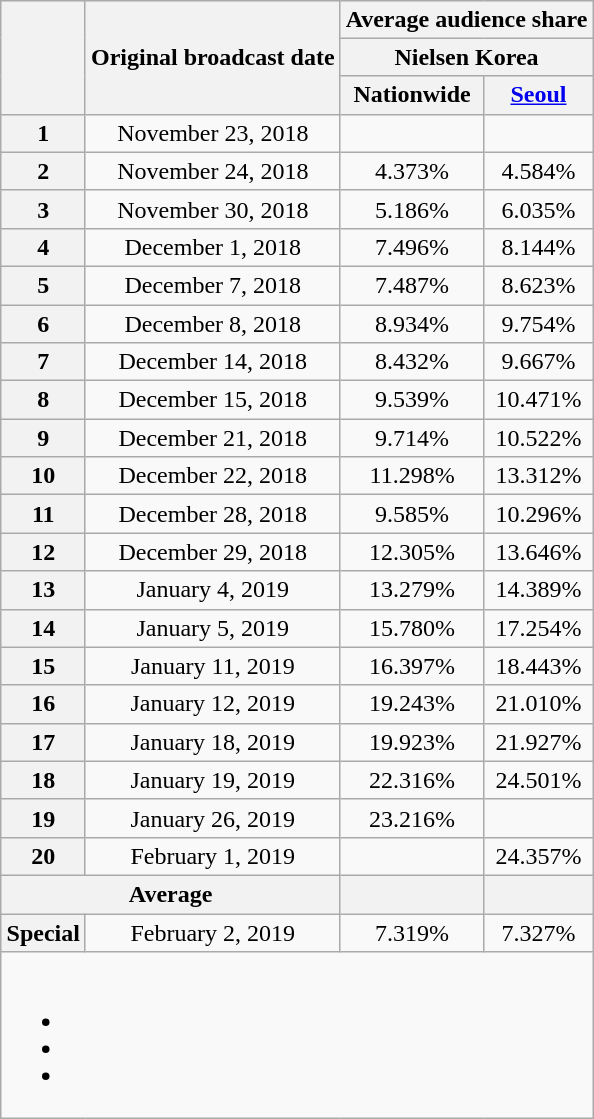<table class="wikitable" style="text-align:center;max-width:470px; margin-left: auto; margin-right: auto; border: none">
<tr>
</tr>
<tr>
<th rowspan="3"></th>
<th rowspan="3">Original broadcast date</th>
<th colspan="2">Average audience share</th>
</tr>
<tr>
<th colspan="2">Nielsen Korea</th>
</tr>
<tr>
<th>Nationwide</th>
<th><a href='#'>Seoul</a></th>
</tr>
<tr>
<th>1</th>
<td>November 23, 2018</td>
<td><strong></strong> </td>
<td><strong></strong> </td>
</tr>
<tr>
<th>2</th>
<td>November 24, 2018</td>
<td>4.373% </td>
<td>4.584% </td>
</tr>
<tr>
<th>3</th>
<td>November 30, 2018</td>
<td>5.186% </td>
<td>6.035% </td>
</tr>
<tr>
<th>4</th>
<td>December 1, 2018</td>
<td>7.496% </td>
<td>8.144% </td>
</tr>
<tr>
<th>5</th>
<td>December 7, 2018</td>
<td>7.487% </td>
<td>8.623% </td>
</tr>
<tr>
<th>6</th>
<td>December 8, 2018</td>
<td>8.934% </td>
<td>9.754% </td>
</tr>
<tr>
<th>7</th>
<td>December 14, 2018</td>
<td>8.432% </td>
<td>9.667% </td>
</tr>
<tr>
<th>8</th>
<td>December 15, 2018</td>
<td>9.539% </td>
<td>10.471% </td>
</tr>
<tr>
<th>9</th>
<td>December 21, 2018</td>
<td>9.714% </td>
<td>10.522% </td>
</tr>
<tr>
<th>10</th>
<td>December 22, 2018</td>
<td>11.298% </td>
<td>13.312% </td>
</tr>
<tr>
<th>11</th>
<td>December 28, 2018</td>
<td>9.585% </td>
<td>10.296% </td>
</tr>
<tr>
<th>12</th>
<td>December 29, 2018</td>
<td>12.305% </td>
<td>13.646% </td>
</tr>
<tr>
<th>13</th>
<td>January 4, 2019</td>
<td>13.279% </td>
<td>14.389% </td>
</tr>
<tr>
<th>14</th>
<td>January 5, 2019</td>
<td>15.780% </td>
<td>17.254% </td>
</tr>
<tr>
<th>15</th>
<td>January 11, 2019</td>
<td>16.397% </td>
<td>18.443% </td>
</tr>
<tr>
<th>16</th>
<td>January 12, 2019</td>
<td>19.243% </td>
<td>21.010% </td>
</tr>
<tr>
<th>17</th>
<td>January 18, 2019</td>
<td>19.923% </td>
<td>21.927% </td>
</tr>
<tr>
<th>18</th>
<td>January 19, 2019</td>
<td>22.316% </td>
<td>24.501% </td>
</tr>
<tr>
<th>19</th>
<td>January 26, 2019</td>
<td>23.216% </td>
<td><strong></strong> </td>
</tr>
<tr>
<th>20</th>
<td>February 1, 2019</td>
<td><strong></strong> </td>
<td>24.357% </td>
</tr>
<tr>
<th colspan="2">Average</th>
<th></th>
<th></th>
</tr>
<tr>
<th>Special</th>
<td>February 2, 2019</td>
<td>7.319%</td>
<td>7.327%</td>
</tr>
<tr>
<td colspan="6"><br><ul><li></li><li></li><li></li></ul></td>
</tr>
</table>
